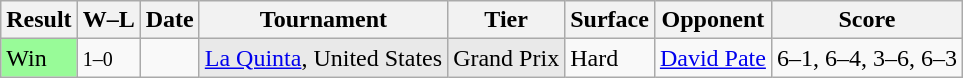<table class="sortable wikitable">
<tr>
<th>Result</th>
<th class="unsortable">W–L</th>
<th>Date</th>
<th>Tournament</th>
<th>Tier</th>
<th>Surface</th>
<th>Opponent</th>
<th class="unsortable">Score</th>
</tr>
<tr>
<td style="background:#98fb98;">Win</td>
<td><small>1–0</small></td>
<td><a href='#'></a></td>
<td style="background:#e9e9e9;"><a href='#'>La Quinta</a>, United States</td>
<td style="background:#e9e9e9;">Grand Prix</td>
<td>Hard</td>
<td> <a href='#'>David Pate</a></td>
<td>6–1, 6–4, 3–6, 6–3</td>
</tr>
</table>
